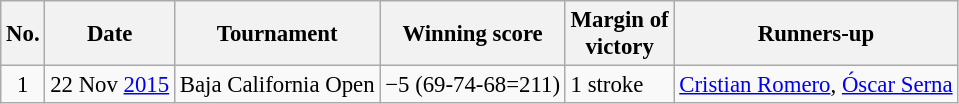<table class="wikitable" style="font-size:95%;">
<tr>
<th>No.</th>
<th>Date</th>
<th>Tournament</th>
<th>Winning score</th>
<th>Margin of<br>victory</th>
<th>Runners-up</th>
</tr>
<tr>
<td align=center>1</td>
<td align=right>22 Nov <a href='#'>2015</a></td>
<td>Baja California Open</td>
<td>−5 (69-74-68=211)</td>
<td>1 stroke</td>
<td> <a href='#'>Cristian Romero</a>,  <a href='#'>Óscar Serna</a></td>
</tr>
</table>
